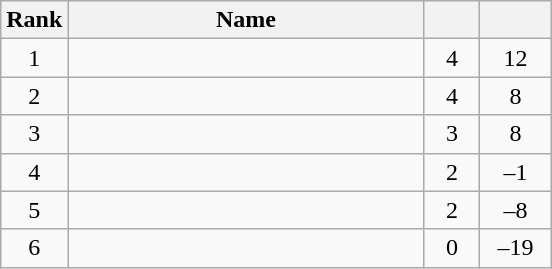<table class="wikitable">
<tr>
<th width=30>Rank</th>
<th width=230>Name</th>
<th width=30></th>
<th width=40></th>
</tr>
<tr align="center">
<td>1</td>
<td align="left"></td>
<td>4</td>
<td>12</td>
</tr>
<tr align="center">
<td>2</td>
<td align="left"></td>
<td>4</td>
<td>8</td>
</tr>
<tr align="center">
<td>3</td>
<td align="left"></td>
<td>3</td>
<td>8</td>
</tr>
<tr align="center">
<td>4</td>
<td align="left"></td>
<td>2</td>
<td>–1</td>
</tr>
<tr align="center">
<td>5</td>
<td align="left"></td>
<td>2</td>
<td>–8</td>
</tr>
<tr align="center">
<td>6</td>
<td align="left"></td>
<td>0</td>
<td>–19</td>
</tr>
</table>
